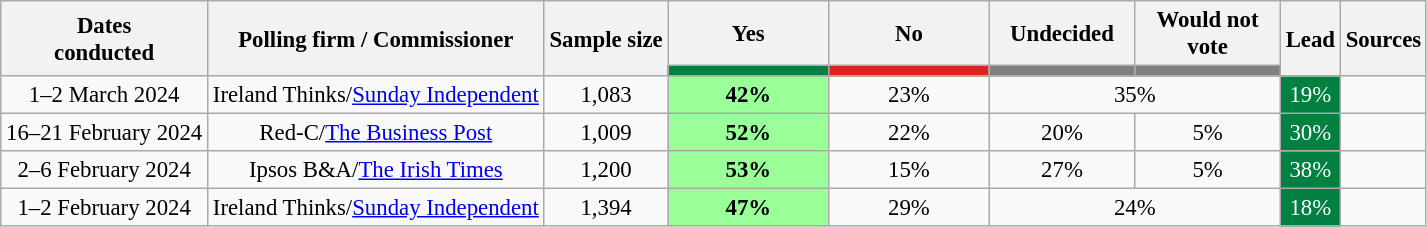<table class="wikitable" style="text-align:center;font-size:95%;">
<tr>
<th rowspan="2">Dates<br> conducted</th>
<th rowspan="2">Polling firm / Commissioner</th>
<th rowspan="2">Sample size</th>
<th>Yes</th>
<th>No</th>
<th>Undecided</th>
<th>Would not vote</th>
<th rowspan="2">Lead</th>
<th rowspan="2">Sources</th>
</tr>
<tr>
<th class="unsortable" style="background: rgb(0, 129, 66); width: 100px; color: white;"></th>
<th class="unsortable" style="background: rgb(220, 36, 31); width: 100px; color: white;"></th>
<th class="unsortable" style="background: gray; width: 90px; color: white;"></th>
<th class="unsortable" style="background: gray; width: 90px; color: white;"></th>
</tr>
<tr>
<td>1–2 March 2024</td>
<td>Ireland Thinks/<a href='#'>Sunday Independent</a></td>
<td>1,083</td>
<td style="background: rgb(153, 255, 153);"><strong>42%</strong></td>
<td>23%</td>
<td colspan=2>35%</td>
<td style="background: rgb(0, 129, 66); color: white;">19%</td>
<td></td>
</tr>
<tr>
<td>16–21 February 2024</td>
<td>Red-C/<a href='#'>The Business Post</a></td>
<td>1,009</td>
<td style="background: rgb(153, 255, 153);"><strong>52%</strong></td>
<td>22%</td>
<td>20%</td>
<td>5%</td>
<td style="background: rgb(0, 129, 66); color: white;">30%</td>
<td></td>
</tr>
<tr>
<td>2–6 February 2024</td>
<td>Ipsos B&A/<a href='#'>The Irish Times</a></td>
<td>1,200</td>
<td style="background: rgb(153, 255, 153);"><strong>53%</strong></td>
<td>15%</td>
<td>27%</td>
<td>5%</td>
<td style="background: rgb(0, 129, 66); color: white;">38%</td>
<td></td>
</tr>
<tr>
<td>1–2 February 2024</td>
<td>Ireland Thinks/<a href='#'>Sunday Independent</a></td>
<td>1,394</td>
<td style="background: rgb(153, 255, 153);"><strong>47%</strong></td>
<td>29%</td>
<td colspan=2>24%</td>
<td style="background: rgb(0, 129, 66); color: white;">18%</td>
<td></td>
</tr>
</table>
